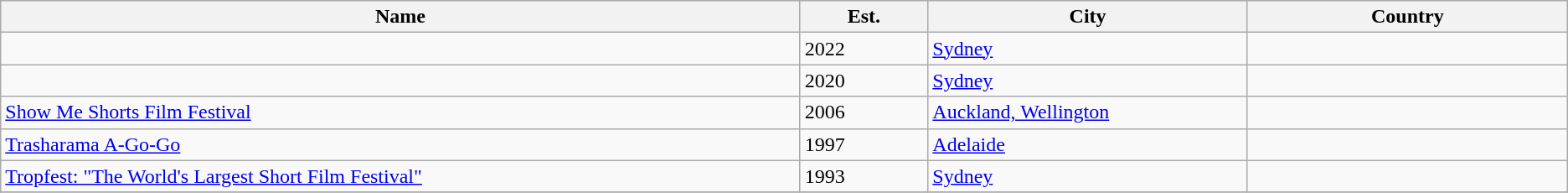<table class="wikitable sortable">
<tr>
<th width="25%">Name</th>
<th width="4%">Est.</th>
<th width="10%">City</th>
<th width="10%">Country</th>
</tr>
<tr>
<td></td>
<td>2022</td>
<td><a href='#'>Sydney</a></td>
<td></td>
</tr>
<tr>
<td></td>
<td>2020</td>
<td><a href='#'>Sydney</a></td>
<td></td>
</tr>
<tr>
<td><a href='#'>Show Me Shorts Film Festival</a></td>
<td>2006</td>
<td><a href='#'>Auckland, Wellington</a></td>
<td></td>
</tr>
<tr>
<td><a href='#'>Trasharama A-Go-Go</a></td>
<td>1997</td>
<td><a href='#'>Adelaide</a></td>
<td></td>
</tr>
<tr>
<td><a href='#'>Tropfest: "The World's Largest Short Film Festival"</a></td>
<td>1993</td>
<td><a href='#'>Sydney</a></td>
<td></td>
</tr>
<tr>
</tr>
</table>
